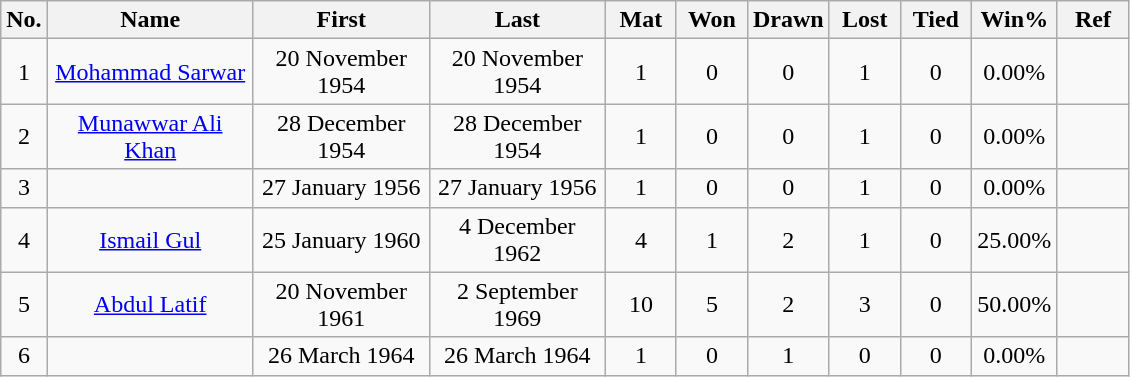<table class="wikitable sortable">
<tr>
<th width="20">No.</th>
<th width="130">Name</th>
<th width="110">First</th>
<th width="110">Last</th>
<th width="40">Mat</th>
<th width="40">Won</th>
<th width="40">Drawn</th>
<th width="40">Lost</th>
<th width="40">Tied</th>
<th width="50">Win%</th>
<th width="40">Ref</th>
</tr>
<tr align=center>
<td>1</td>
<td><a href='#'>Mohammad Sarwar</a></td>
<td>20 November 1954</td>
<td>20 November 1954</td>
<td>1</td>
<td>0</td>
<td>0</td>
<td>1</td>
<td>0</td>
<td>0.00%</td>
<td></td>
</tr>
<tr align=center>
<td>2</td>
<td><a href='#'>Munawwar Ali Khan</a></td>
<td>28 December 1954</td>
<td>28 December 1954</td>
<td>1</td>
<td>0</td>
<td>0</td>
<td>1</td>
<td>0</td>
<td>0.00%</td>
<td></td>
</tr>
<tr align=center>
<td>3</td>
<td></td>
<td>27 January 1956</td>
<td>27 January 1956</td>
<td>1</td>
<td>0</td>
<td>0</td>
<td>1</td>
<td>0</td>
<td>0.00%</td>
<td></td>
</tr>
<tr align=center>
<td>4</td>
<td><a href='#'>Ismail Gul</a></td>
<td>25 January 1960</td>
<td>4 December 1962</td>
<td>4</td>
<td>1</td>
<td>2</td>
<td>1</td>
<td>0</td>
<td>25.00%</td>
<td></td>
</tr>
<tr align=center>
<td>5</td>
<td><a href='#'>Abdul Latif</a></td>
<td>20 November 1961</td>
<td>2 September 1969</td>
<td>10</td>
<td>5</td>
<td>2</td>
<td>3</td>
<td>0</td>
<td>50.00%</td>
<td></td>
</tr>
<tr align=center>
<td>6</td>
<td></td>
<td>26 March 1964</td>
<td>26 March 1964</td>
<td>1</td>
<td>0</td>
<td>1</td>
<td>0</td>
<td>0</td>
<td>0.00%</td>
<td></td>
</tr>
</table>
